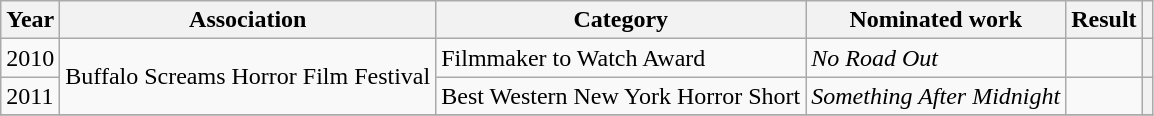<table class="wikitable">
<tr>
<th>Year</th>
<th>Association</th>
<th>Category</th>
<th>Nominated work</th>
<th>Result</th>
<th class="unsortable"></th>
</tr>
<tr>
<td rowspan=1>2010</td>
<td rowspan=2>Buffalo Screams Horror Film Festival</td>
<td>Filmmaker to Watch Award</td>
<td><em>No Road Out</em></td>
<td></td>
<th align="center"></th>
</tr>
<tr>
<td rowspan=1>2011</td>
<td>Best Western New York Horror Short</td>
<td><em>Something After Midnight</em></td>
<td></td>
<th align="center"></th>
</tr>
<tr>
</tr>
</table>
